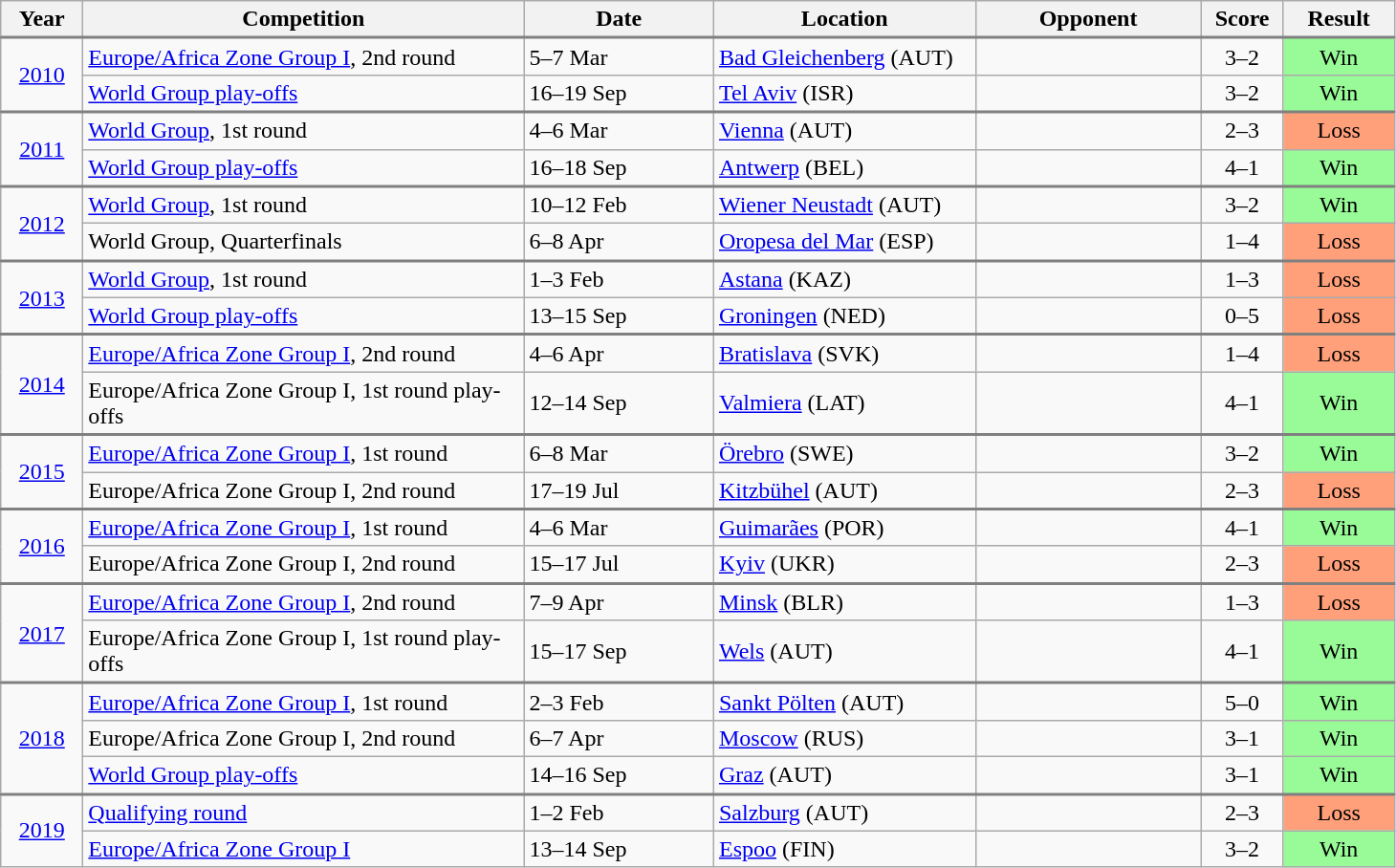<table class="wikitable collapsible collapsed">
<tr>
<th width="50">Year</th>
<th width="300">Competition</th>
<th width="125">Date</th>
<th width="175">Location</th>
<th width="150">Opponent</th>
<th width="50">Score</th>
<th width="70">Result</th>
</tr>
<tr style="border-top:2px solid gray;">
<td align="center" rowspan="2"><a href='#'>2010</a></td>
<td><a href='#'>Europe/Africa Zone Group I</a>, 2nd round</td>
<td>5–7 Mar</td>
<td><a href='#'>Bad Gleichenberg</a> (AUT)</td>
<td></td>
<td align="center">3–2</td>
<td align="center" bgcolor="#98FB98">Win</td>
</tr>
<tr>
<td><a href='#'>World Group play-offs</a></td>
<td>16–19 Sep</td>
<td><a href='#'>Tel Aviv</a> (ISR)</td>
<td></td>
<td align="center">3–2</td>
<td align="center" bgcolor="#98FB98">Win</td>
</tr>
<tr style="border-top:2px solid gray;">
<td align="center" rowspan="2"><a href='#'>2011</a></td>
<td><a href='#'>World Group</a>, 1st round</td>
<td>4–6 Mar</td>
<td><a href='#'>Vienna</a> (AUT)</td>
<td></td>
<td align="center">2–3</td>
<td align="center" bgcolor="#FFA07A">Loss</td>
</tr>
<tr>
<td><a href='#'>World Group play-offs</a></td>
<td>16–18 Sep</td>
<td><a href='#'>Antwerp</a> (BEL)</td>
<td></td>
<td align="center">4–1</td>
<td align="center" bgcolor="#98FB98">Win</td>
</tr>
<tr style="border-top:2px solid gray;">
<td align="center" rowspan="2"><a href='#'>2012</a></td>
<td><a href='#'>World Group</a>, 1st round</td>
<td>10–12 Feb</td>
<td><a href='#'>Wiener Neustadt</a> (AUT)</td>
<td></td>
<td align="center">3–2</td>
<td align="center" bgcolor="#98FB98">Win</td>
</tr>
<tr>
<td>World Group, Quarterfinals</td>
<td>6–8 Apr</td>
<td><a href='#'>Oropesa del Mar</a> (ESP)</td>
<td></td>
<td align="center">1–4</td>
<td align="center" bgcolor="#FFA07A">Loss</td>
</tr>
<tr style="border-top:2px solid gray;">
<td align="center" rowspan="2"><a href='#'>2013</a></td>
<td><a href='#'>World Group</a>, 1st round</td>
<td>1–3 Feb</td>
<td><a href='#'>Astana</a> (KAZ)</td>
<td></td>
<td align="center">1–3</td>
<td align="center" bgcolor="#FFA07A">Loss</td>
</tr>
<tr>
<td><a href='#'>World Group play-offs</a></td>
<td>13–15 Sep</td>
<td><a href='#'>Groningen</a> (NED)</td>
<td></td>
<td align="center">0–5</td>
<td align="center" bgcolor="#FFA07A">Loss</td>
</tr>
<tr style="border-top:2px solid gray;">
<td align="center" rowspan="2"><a href='#'>2014</a></td>
<td><a href='#'>Europe/Africa Zone Group I</a>, 2nd round</td>
<td>4–6 Apr</td>
<td><a href='#'>Bratislava</a> (SVK)</td>
<td></td>
<td align="center">1–4</td>
<td align="center" bgcolor="#FFA07A">Loss</td>
</tr>
<tr>
<td>Europe/Africa Zone Group I, 1st round play-offs</td>
<td>12–14 Sep</td>
<td><a href='#'>Valmiera</a> (LAT)</td>
<td></td>
<td align="center">4–1</td>
<td align="center" bgcolor="#98FB98">Win</td>
</tr>
<tr style="border-top:2px solid gray;">
<td align="center" rowspan="2"><a href='#'>2015</a></td>
<td><a href='#'>Europe/Africa Zone Group I</a>, 1st round</td>
<td>6–8 Mar</td>
<td><a href='#'>Örebro</a> (SWE)</td>
<td></td>
<td align="center">3–2</td>
<td align="center" bgcolor="#98FB98">Win</td>
</tr>
<tr>
<td>Europe/Africa Zone Group I, 2nd round</td>
<td>17–19 Jul</td>
<td><a href='#'>Kitzbühel</a> (AUT)</td>
<td></td>
<td align="center">2–3</td>
<td align="center" bgcolor="#FFA07A">Loss</td>
</tr>
<tr style="border-top:2px solid gray;">
<td align="center" rowspan="2"><a href='#'>2016</a></td>
<td><a href='#'>Europe/Africa Zone Group I</a>, 1st round</td>
<td>4–6 Mar</td>
<td><a href='#'>Guimarães</a> (POR)</td>
<td></td>
<td align="center">4–1</td>
<td align="center" bgcolor="#98FB98">Win</td>
</tr>
<tr>
<td>Europe/Africa Zone Group I, 2nd round</td>
<td>15–17 Jul</td>
<td><a href='#'>Kyiv</a> (UKR)</td>
<td></td>
<td align="center">2–3</td>
<td align="center" bgcolor="#FFA07A">Loss</td>
</tr>
<tr style="border-top:2px solid gray;">
<td align="center" rowspan="2"><a href='#'>2017</a></td>
<td><a href='#'>Europe/Africa Zone Group I</a>, 2nd round</td>
<td>7–9 Apr</td>
<td><a href='#'>Minsk</a> (BLR)</td>
<td></td>
<td align="center">1–3</td>
<td align="center" bgcolor="#FFA07A">Loss</td>
</tr>
<tr>
<td>Europe/Africa Zone Group I, 1st round play-offs</td>
<td>15–17 Sep</td>
<td><a href='#'>Wels</a> (AUT)</td>
<td></td>
<td align="center">4–1</td>
<td align="center" bgcolor="#98FB98">Win</td>
</tr>
<tr style="border-top:2px solid gray;">
<td align="center" rowspan="3"><a href='#'>2018</a></td>
<td><a href='#'>Europe/Africa Zone Group I</a>, 1st round</td>
<td>2–3 Feb</td>
<td><a href='#'>Sankt Pölten</a> (AUT)</td>
<td></td>
<td align="center">5–0</td>
<td align="center" bgcolor="#98FB98">Win</td>
</tr>
<tr>
<td>Europe/Africa Zone Group I, 2nd round</td>
<td>6–7 Apr</td>
<td><a href='#'>Moscow</a> (RUS)</td>
<td></td>
<td align="center">3–1</td>
<td align="center" bgcolor="#98FB98">Win</td>
</tr>
<tr>
<td><a href='#'>World Group play-offs</a></td>
<td>14–16 Sep</td>
<td><a href='#'>Graz</a> (AUT)</td>
<td></td>
<td align="center">3–1</td>
<td align="center" bgcolor="#98FB98">Win</td>
</tr>
<tr style="border-top:2px solid gray;">
<td align="center" rowspan="2"><a href='#'>2019</a></td>
<td><a href='#'>Qualifying round</a></td>
<td>1–2 Feb</td>
<td><a href='#'>Salzburg</a> (AUT)</td>
<td></td>
<td align="center">2–3</td>
<td align="center" bgcolor="#FFA07A">Loss</td>
</tr>
<tr>
<td><a href='#'>Europe/Africa Zone Group I</a></td>
<td>13–14 Sep</td>
<td><a href='#'>Espoo</a> (FIN)</td>
<td></td>
<td align="center">3–2</td>
<td align="center" bgcolor="#98FB98">Win</td>
</tr>
</table>
